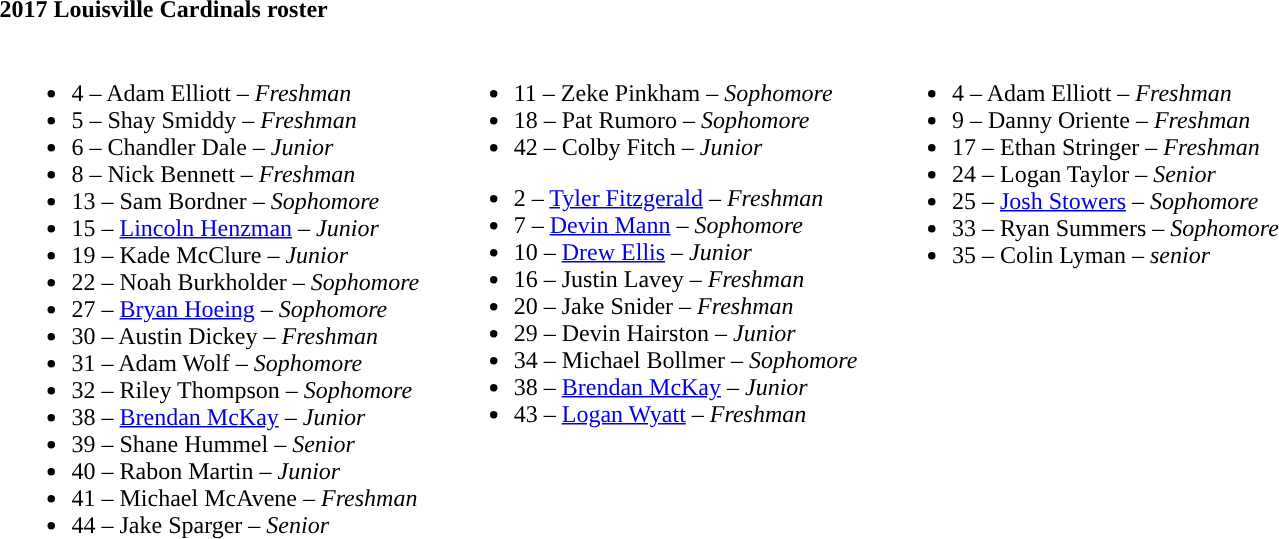<table class="toccolours" style="text-align: left;">
<tr>
<th colspan=9>2017 Louisville Cardinals roster</th>
</tr>
<tr>
<td width="03"> </td>
<td valign="top"><br><ul><li>4 – Adam Elliott – <em>Freshman</em></li><li>5 – Shay Smiddy – <em>Freshman</em></li><li>6 – Chandler Dale – <em>Junior</em></li><li>8 – Nick Bennett – <em>Freshman</em></li><li>13 – Sam Bordner – <em>Sophomore</em></li><li>15 – <a href='#'>Lincoln Henzman</a> – <em>Junior</em></li><li>19 – Kade McClure – <em>Junior</em></li><li>22 – Noah Burkholder – <em>Sophomore</em></li><li>27 – <a href='#'>Bryan Hoeing</a> – <em>Sophomore</em></li><li>30 – Austin Dickey – <em>Freshman</em></li><li>31 – Adam Wolf – <em>Sophomore</em></li><li>32 – Riley Thompson – <em>Sophomore</em></li><li>38 – <a href='#'>Brendan McKay</a> – <em>Junior</em></li><li>39 – Shane Hummel – <em>Senior</em></li><li>40 – Rabon Martin – <em>Junior</em></li><li>41 – Michael McAvene – <em>Freshman</em></li><li>44 – Jake Sparger – <em>Senior</em></li></ul></td>
<td width="15"> </td>
<td valign="top"><br><ul><li>11 – Zeke Pinkham – <em>Sophomore</em></li><li>18 – Pat Rumoro – <em>Sophomore</em></li><li>42 – Colby Fitch – <em>Junior</em></li></ul><ul><li>2 – <a href='#'>Tyler Fitzgerald</a> – <em>Freshman</em></li><li>7 – <a href='#'>Devin Mann</a> – <em>Sophomore</em></li><li>10 – <a href='#'>Drew Ellis</a> – <em>Junior</em></li><li>16 – Justin Lavey – <em>Freshman</em></li><li>20 – Jake Snider – <em>Freshman</em></li><li>29 – Devin Hairston – <em>Junior</em></li><li>34 – Michael Bollmer – <em>Sophomore</em></li><li>38 – <a href='#'>Brendan McKay</a> – <em>Junior</em></li><li>43 – <a href='#'>Logan Wyatt</a> – <em>Freshman</em></li></ul></td>
<td width="15"> </td>
<td valign="top"><br><ul><li>4 – Adam Elliott – <em>Freshman</em></li><li>9 – Danny Oriente – <em>Freshman</em></li><li>17 – Ethan Stringer – <em>Freshman</em></li><li>24 – Logan Taylor – <em>Senior</em></li><li>25 – <a href='#'>Josh Stowers</a> – <em>Sophomore</em></li><li>33 – Ryan Summers – <em>Sophomore</em></li><li>35 – Colin Lyman – <em>senior</em></li></ul></td>
<td width="25"> </td>
</tr>
</table>
